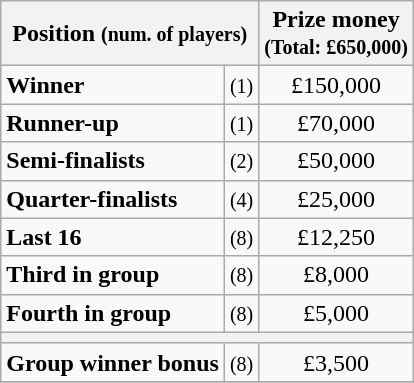<table class="wikitable">
<tr>
<th colspan=2>Position <small>(num. of players)</small></th>
<th>Prize money<br><small>(Total: £650,000)</small></th>
</tr>
<tr>
<td><strong>Winner</strong></td>
<td style="text-align:center"><small>(1)</small></td>
<td style="text-align:center">£150,000</td>
</tr>
<tr>
<td><strong>Runner-up</strong></td>
<td style="text-align:center"><small>(1)</small></td>
<td style="text-align:center">£70,000</td>
</tr>
<tr>
<td><strong>Semi-finalists</strong></td>
<td style="text-align:center"><small>(2)</small></td>
<td style="text-align:center">£50,000</td>
</tr>
<tr>
<td><strong>Quarter-finalists</strong></td>
<td style="text-align:center"><small>(4)</small></td>
<td style="text-align:center">£25,000</td>
</tr>
<tr>
<td><strong>Last 16</strong></td>
<td style="text-align:center"><small>(8)</small></td>
<td style="text-align:center">£12,250</td>
</tr>
<tr>
<td><strong>Third in group</strong></td>
<td style="text-align:center"><small>(8)</small></td>
<td style="text-align:center">£8,000</td>
</tr>
<tr>
<td><strong>Fourth in group</strong></td>
<td style="text-align:center"><small>(8)</small></td>
<td style="text-align:center">£5,000</td>
</tr>
<tr>
<th colspan=3></th>
</tr>
<tr>
<td><strong>Group winner bonus</strong></td>
<td style="text-align:center"><small>(8)</small></td>
<td style="text-align:center">£3,500</td>
</tr>
<tr>
</tr>
</table>
